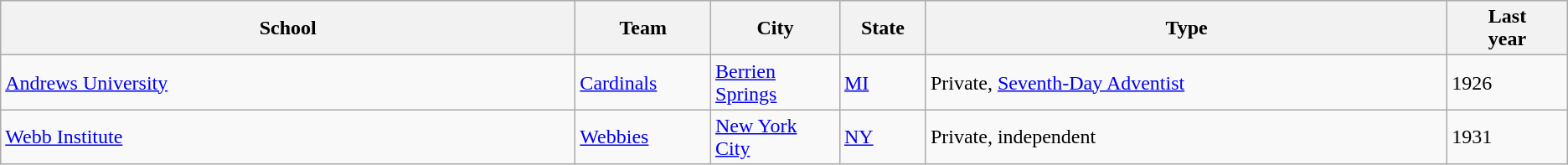<table class="wikitable sortable">
<tr>
<th style=width:45em>School</th>
<th style=width:8em>Team</th>
<th style=width:8em>City</th>
<th style=width:5em>State</th>
<th style=width:40em>Type</th>
<th style=width:08em>Last<br>year</th>
</tr>
<tr>
<td><a href='#'>Andrews University</a></td>
<td><a href='#'>Cardinals</a></td>
<td><a href='#'>Berrien Springs</a></td>
<td><a href='#'>MI</a></td>
<td>Private, <a href='#'>Seventh-Day Adventist</a></td>
<td>1926</td>
</tr>
<tr>
<td><a href='#'>Webb Institute</a></td>
<td><a href='#'>Webbies</a></td>
<td><a href='#'>New York City</a></td>
<td><a href='#'>NY</a></td>
<td>Private, independent</td>
<td>1931</td>
</tr>
</table>
